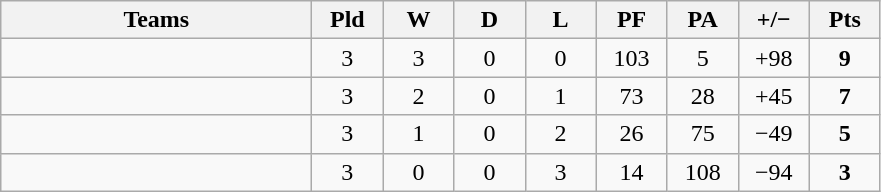<table class="wikitable" style="text-align: center;">
<tr>
<th width="200">Teams</th>
<th width="40">Pld</th>
<th width="40">W</th>
<th width="40">D</th>
<th width="40">L</th>
<th width="40">PF</th>
<th width="40">PA</th>
<th width="40">+/−</th>
<th width="40">Pts</th>
</tr>
<tr>
<td align=left></td>
<td>3</td>
<td>3</td>
<td>0</td>
<td>0</td>
<td>103</td>
<td>5</td>
<td>+98</td>
<td><strong>9</strong></td>
</tr>
<tr>
<td align=left></td>
<td>3</td>
<td>2</td>
<td>0</td>
<td>1</td>
<td>73</td>
<td>28</td>
<td>+45</td>
<td><strong>7</strong></td>
</tr>
<tr>
<td align=left></td>
<td>3</td>
<td>1</td>
<td>0</td>
<td>2</td>
<td>26</td>
<td>75</td>
<td>−49</td>
<td><strong>5</strong></td>
</tr>
<tr>
<td align=left></td>
<td>3</td>
<td>0</td>
<td>0</td>
<td>3</td>
<td>14</td>
<td>108</td>
<td>−94</td>
<td><strong>3</strong></td>
</tr>
</table>
